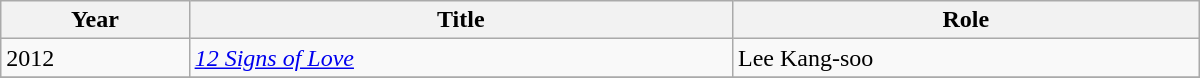<table class="wikitable" style="width: 800px;">
<tr>
<th>Year</th>
<th>Title</th>
<th>Role</th>
</tr>
<tr>
<td>2012</td>
<td><em><a href='#'>12 Signs of Love</a></em></td>
<td>Lee Kang-soo</td>
</tr>
<tr>
</tr>
</table>
